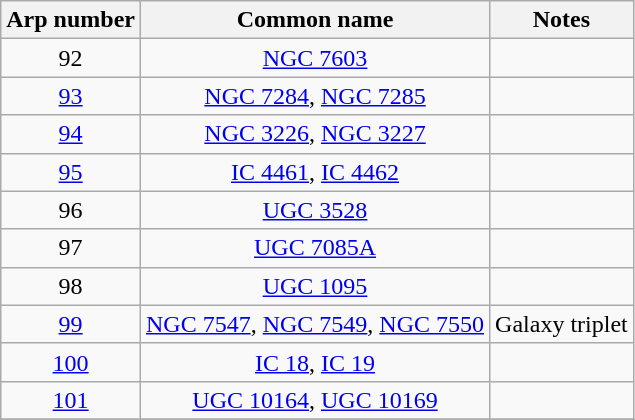<table class="wikitable" style="text-align:center;">
<tr>
<th>Arp number</th>
<th>Common name</th>
<th>Notes</th>
</tr>
<tr>
<td>92</td>
<td><a href='#'>NGC 7603</a></td>
<td></td>
</tr>
<tr>
<td><a href='#'>93</a></td>
<td><a href='#'>NGC 7284</a>, <a href='#'>NGC 7285</a></td>
<td></td>
</tr>
<tr>
<td><a href='#'>94</a></td>
<td><a href='#'>NGC 3226</a>, <a href='#'>NGC 3227</a></td>
<td></td>
</tr>
<tr>
<td><a href='#'>95</a></td>
<td><a href='#'>IC 4461</a>, <a href='#'>IC 4462</a></td>
<td></td>
</tr>
<tr>
<td>96</td>
<td><a href='#'>UGC 3528</a></td>
<td></td>
</tr>
<tr>
<td>97</td>
<td><a href='#'>UGC 7085A</a></td>
<td></td>
</tr>
<tr>
<td>98</td>
<td><a href='#'>UGC 1095</a></td>
<td></td>
</tr>
<tr>
<td><a href='#'>99</a></td>
<td><a href='#'>NGC 7547</a>, <a href='#'>NGC 7549</a>, <a href='#'>NGC 7550</a></td>
<td>Galaxy triplet</td>
</tr>
<tr>
<td><a href='#'>100</a></td>
<td><a href='#'>IC 18</a>, <a href='#'>IC 19</a></td>
<td></td>
</tr>
<tr>
<td><a href='#'>101</a></td>
<td><a href='#'>UGC 10164</a>, <a href='#'>UGC 10169</a></td>
<td></td>
</tr>
<tr>
</tr>
</table>
